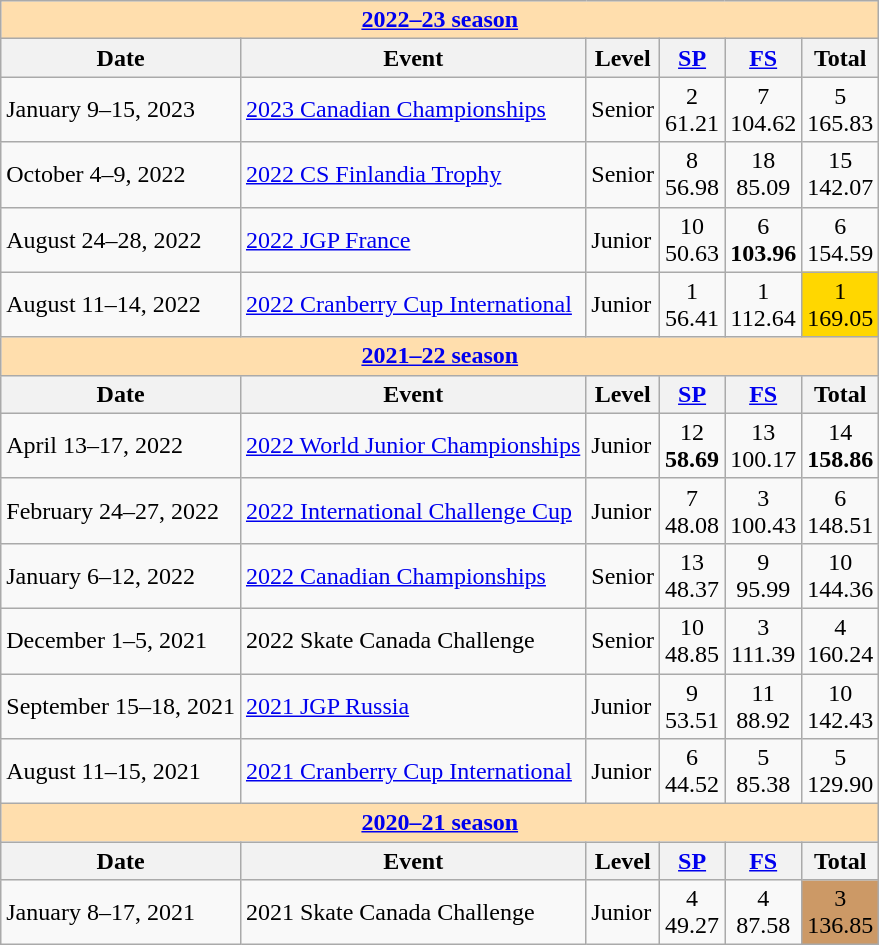<table class="wikitable">
<tr>
<th colspan="6" style="background: #ffdead; text-align:center;"><strong><a href='#'>2022–23 season</a></strong></th>
</tr>
<tr>
<th>Date</th>
<th>Event</th>
<th>Level</th>
<th><a href='#'>SP</a></th>
<th><a href='#'>FS</a></th>
<th>Total</th>
</tr>
<tr>
<td>January 9–15, 2023</td>
<td><a href='#'>2023 Canadian Championships</a></td>
<td>Senior</td>
<td align=center>2 <br> 61.21</td>
<td align=center>7 <br> 104.62</td>
<td align=center>5 <br> 165.83</td>
</tr>
<tr>
<td>October 4–9, 2022</td>
<td><a href='#'>2022 CS Finlandia Trophy</a></td>
<td>Senior</td>
<td align=center>8 <br> 56.98</td>
<td align=center>18 <br> 85.09</td>
<td align=center>15 <br> 142.07</td>
</tr>
<tr>
<td>August 24–28, 2022</td>
<td><a href='#'>2022 JGP France</a></td>
<td>Junior</td>
<td align=center>10 <br> 50.63</td>
<td align=center>6 <br> <strong>103.96</strong></td>
<td align=center>6 <br> 154.59</td>
</tr>
<tr>
<td>August 11–14, 2022</td>
<td><a href='#'>2022 Cranberry Cup International</a></td>
<td>Junior</td>
<td align=center>1 <br> 56.41</td>
<td align=center>1 <br> 112.64</td>
<td align=center bgcolor=gold>1 <br> 169.05</td>
</tr>
<tr>
<th colspan="6" style="background: #ffdead; text-align:center;"><strong><a href='#'>2021–22 season</a></strong></th>
</tr>
<tr>
<th>Date</th>
<th>Event</th>
<th>Level</th>
<th><a href='#'>SP</a></th>
<th><a href='#'>FS</a></th>
<th>Total</th>
</tr>
<tr>
<td>April 13–17, 2022</td>
<td><a href='#'>2022 World Junior Championships</a></td>
<td>Junior</td>
<td align=center>12 <br> <strong>58.69</strong></td>
<td align=center>13 <br> 100.17</td>
<td align=center>14 <br> <strong>158.86</strong></td>
</tr>
<tr>
<td>February 24–27, 2022</td>
<td><a href='#'>2022 International Challenge Cup</a></td>
<td>Junior</td>
<td align=center>7 <br> 48.08</td>
<td align=center>3 <br> 100.43</td>
<td align=center>6 <br> 148.51</td>
</tr>
<tr>
<td>January 6–12, 2022</td>
<td><a href='#'>2022 Canadian Championships</a></td>
<td>Senior</td>
<td align=center>13 <br> 48.37</td>
<td align=center>9 <br> 95.99</td>
<td align=center>10 <br> 144.36</td>
</tr>
<tr>
<td>December 1–5, 2021</td>
<td>2022 Skate Canada Challenge</td>
<td>Senior</td>
<td align=center>10 <br> 48.85</td>
<td align=center>3 <br> 111.39</td>
<td align=center>4 <br> 160.24</td>
</tr>
<tr>
<td>September 15–18, 2021</td>
<td><a href='#'>2021 JGP Russia</a></td>
<td>Junior</td>
<td align=center>9 <br> 53.51</td>
<td align=center>11 <br> 88.92</td>
<td align=center>10 <br> 142.43</td>
</tr>
<tr>
<td>August 11–15, 2021</td>
<td><a href='#'>2021 Cranberry Cup International</a></td>
<td>Junior</td>
<td align=center>6 <br> 44.52</td>
<td align=center>5 <br> 85.38</td>
<td align=center>5 <br> 129.90</td>
</tr>
<tr>
<th colspan="6" style="background: #ffdead; text-align:center;"><strong><a href='#'>2020–21 season</a></strong></th>
</tr>
<tr>
<th>Date</th>
<th>Event</th>
<th>Level</th>
<th><a href='#'>SP</a></th>
<th><a href='#'>FS</a></th>
<th>Total</th>
</tr>
<tr>
<td>January 8–17, 2021</td>
<td>2021 Skate Canada Challenge</td>
<td>Junior</td>
<td align=center>4 <br> 49.27</td>
<td align=center>4 <br> 87.58</td>
<td align=center bgcolor=cc9966>3 <br> 136.85</td>
</tr>
</table>
